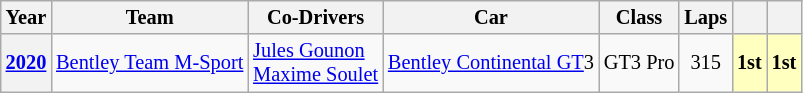<table class="wikitable" style="font-size:85%; text-align:center">
<tr>
<th>Year</th>
<th>Team</th>
<th>Co-Drivers</th>
<th>Car</th>
<th>Class</th>
<th>Laps</th>
<th></th>
<th></th>
</tr>
<tr>
<th><a href='#'>2020</a></th>
<td align="left"> <a href='#'>Bentley Team M-Sport</a></td>
<td align="left"> <a href='#'>Jules Gounon</a><br> <a href='#'>Maxime Soulet</a></td>
<td align="left"><a href='#'>Bentley Continental GT</a>3</td>
<td>GT3 Pro</td>
<td>315</td>
<td style="background:#ffffbf;"><strong>1st</strong></td>
<td style="background:#ffffbf;"><strong>1st</strong></td>
</tr>
</table>
